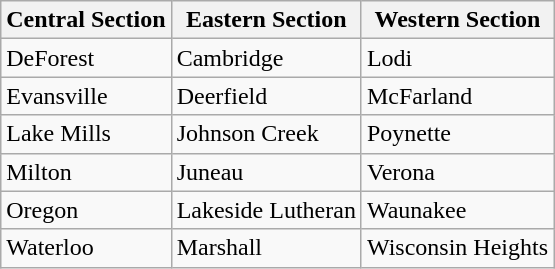<table class="wikitable">
<tr>
<th>Central Section</th>
<th>Eastern Section</th>
<th>Western Section</th>
</tr>
<tr>
<td>DeForest</td>
<td>Cambridge</td>
<td>Lodi</td>
</tr>
<tr>
<td>Evansville</td>
<td>Deerfield</td>
<td>McFarland</td>
</tr>
<tr>
<td>Lake Mills</td>
<td>Johnson Creek</td>
<td>Poynette</td>
</tr>
<tr>
<td>Milton</td>
<td>Juneau</td>
<td>Verona</td>
</tr>
<tr>
<td>Oregon</td>
<td>Lakeside Lutheran</td>
<td>Waunakee</td>
</tr>
<tr>
<td>Waterloo</td>
<td>Marshall</td>
<td>Wisconsin Heights</td>
</tr>
</table>
